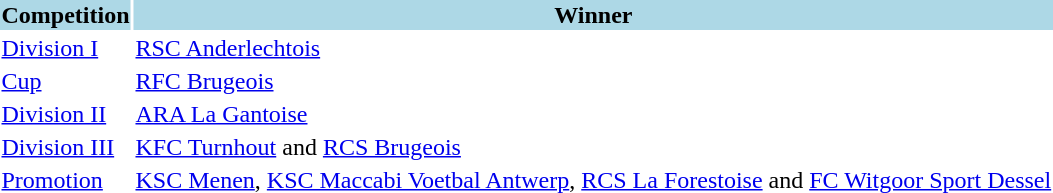<table>
<tr style="background:lightblue;">
<th>Competition</th>
<th>Winner</th>
</tr>
<tr>
<td><a href='#'>Division I</a></td>
<td><a href='#'>RSC Anderlechtois</a></td>
</tr>
<tr>
<td><a href='#'>Cup</a></td>
<td><a href='#'>RFC Brugeois</a></td>
</tr>
<tr>
<td><a href='#'>Division II</a></td>
<td><a href='#'>ARA La Gantoise</a></td>
</tr>
<tr>
<td><a href='#'>Division III</a></td>
<td><a href='#'>KFC Turnhout</a> and <a href='#'>RCS Brugeois</a></td>
</tr>
<tr>
<td><a href='#'>Promotion</a></td>
<td><a href='#'>KSC Menen</a>, <a href='#'>KSC Maccabi Voetbal Antwerp</a>, <a href='#'>RCS La Forestoise</a> and <a href='#'>FC Witgoor Sport Dessel</a></td>
</tr>
</table>
